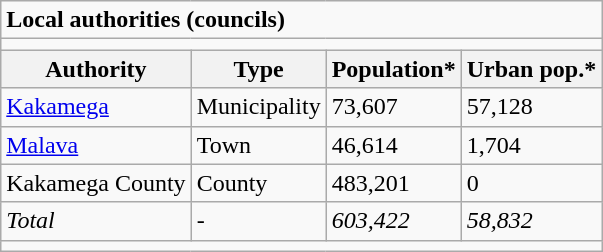<table class="wikitable">
<tr>
<td colspan="4"><strong>Local authorities (councils)</strong></td>
</tr>
<tr>
<td colspan="4"></td>
</tr>
<tr>
<th>Authority</th>
<th>Type</th>
<th>Population*</th>
<th>Urban pop.*</th>
</tr>
<tr>
<td><a href='#'>Kakamega</a></td>
<td>Municipality</td>
<td>73,607</td>
<td>57,128</td>
</tr>
<tr>
<td><a href='#'>Malava</a></td>
<td>Town</td>
<td>46,614</td>
<td>1,704</td>
</tr>
<tr>
<td>Kakamega County</td>
<td>County</td>
<td>483,201</td>
<td>0</td>
</tr>
<tr>
<td><em>Total</em></td>
<td>-</td>
<td><em>603,422</em></td>
<td><em>58,832</em></td>
</tr>
<tr>
<td colspan="4"></td>
</tr>
</table>
